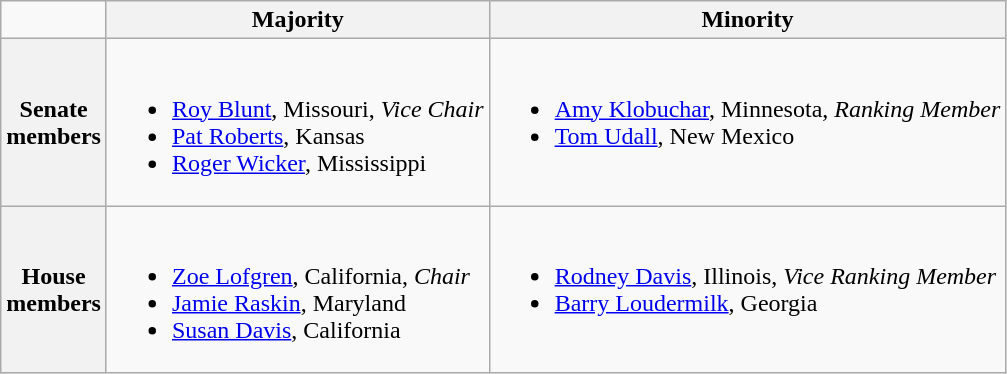<table class=wikitable>
<tr>
<td></td>
<th>Majority</th>
<th>Minority</th>
</tr>
<tr>
<th>Senate<br>members</th>
<td valign="top" ><br><ul><li><a href='#'>Roy Blunt</a>, Missouri, <em>Vice Chair</em></li><li><a href='#'>Pat Roberts</a>, Kansas</li><li><a href='#'>Roger Wicker</a>, Mississippi</li></ul></td>
<td valign="top" ><br><ul><li><a href='#'>Amy Klobuchar</a>, Minnesota, <em>Ranking Member</em></li><li><a href='#'>Tom Udall</a>, New Mexico</li></ul></td>
</tr>
<tr>
<th>House<br>members</th>
<td valign="top" ><br><ul><li><a href='#'>Zoe Lofgren</a>, California, <em>Chair</em></li><li><a href='#'>Jamie Raskin</a>, Maryland</li><li><a href='#'>Susan Davis</a>, California</li></ul></td>
<td valign="top" ><br><ul><li><a href='#'>Rodney Davis</a>, Illinois, <em>Vice Ranking Member</em></li><li><a href='#'>Barry Loudermilk</a>, Georgia</li></ul></td>
</tr>
</table>
